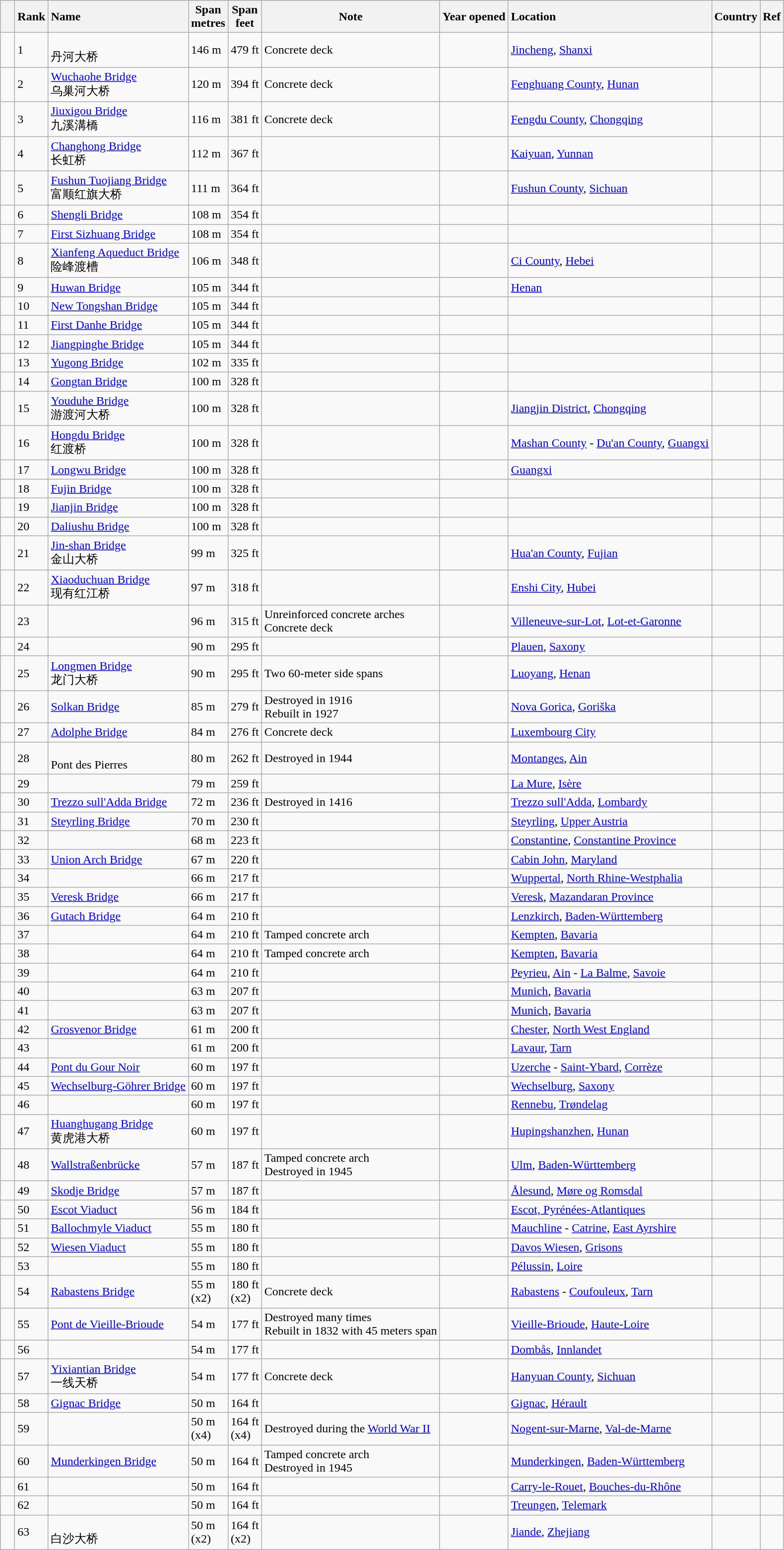<table class="wikitable sortable">
<tr style="background:#efefef;">
<th style="text-align:left;" class="unsortable">   </th>
<th style="text-align:left;">Rank</th>
<th style="text-align:left;">Name</th>
<th style="text-align:center;">Span<br>metres</th>
<th style="text-align:center;">Span<br>feet</th>
<th style="text-align:center;">Note</th>
<th style="text-align:center;">Year opened</th>
<th style="text-align:left;">Location</th>
<th style="text-align:left;">Country</th>
<th style="text-align:left;" class="unsortable">Ref</th>
</tr>
<tr>
<td></td>
<td>1</td>
<td><br>丹河大桥</td>
<td>146 m</td>
<td>479 ft</td>
<td>Concrete deck</td>
<td></td>
<td><a href='#'>Jincheng</a>, <a href='#'>Shanxi</a><br><small></small></td>
<td></td>
<td></td>
</tr>
<tr>
<td></td>
<td>2</td>
<td><a href='#'>Wuchaohe Bridge</a><br>乌巢河大桥</td>
<td>120 m</td>
<td>394 ft</td>
<td>Concrete deck</td>
<td></td>
<td><a href='#'>Fenghuang County</a>, <a href='#'>Hunan</a><br><small></small></td>
<td></td>
<td></td>
</tr>
<tr>
<td></td>
<td>3</td>
<td><a href='#'>Jiuxigou Bridge</a><br>九溪溝橋</td>
<td>116 m</td>
<td>381 ft</td>
<td>Concrete deck</td>
<td></td>
<td><a href='#'>Fengdu County</a>, <a href='#'>Chongqing</a><br><small></small></td>
<td></td>
<td></td>
</tr>
<tr>
<td></td>
<td>4</td>
<td><a href='#'>Changhong Bridge</a><br>长虹桥</td>
<td>112 m</td>
<td>367 ft</td>
<td></td>
<td></td>
<td><a href='#'>Kaiyuan</a>, <a href='#'>Yunnan</a><br><small></small></td>
<td></td>
<td></td>
</tr>
<tr>
<td></td>
<td>5</td>
<td><a href='#'>Fushun Tuojiang Bridge</a><br>富顺红旗大桥</td>
<td>111 m</td>
<td>364 ft</td>
<td></td>
<td></td>
<td><a href='#'>Fushun County</a>, <a href='#'>Sichuan</a><br><small></small></td>
<td></td>
<td></td>
</tr>
<tr>
<td></td>
<td>6</td>
<td><a href='#'>Shengli Bridge</a><br></td>
<td>108 m</td>
<td>354 ft</td>
<td></td>
<td></td>
<td></td>
<td></td>
<td></td>
</tr>
<tr>
<td></td>
<td>7</td>
<td><a href='#'>First Sizhuang Bridge</a><br></td>
<td>108 m</td>
<td>354 ft</td>
<td></td>
<td></td>
<td></td>
<td></td>
<td></td>
</tr>
<tr>
<td></td>
<td>8</td>
<td><a href='#'>Xianfeng Aqueduct Bridge</a><br>险峰渡槽</td>
<td>106 m</td>
<td>348 ft</td>
<td></td>
<td></td>
<td><a href='#'>Ci County</a>, <a href='#'>Hebei</a><br><small></small></td>
<td></td>
<td></td>
</tr>
<tr>
<td></td>
<td>9</td>
<td><a href='#'>Huwan Bridge</a><br></td>
<td>105 m</td>
<td>344 ft</td>
<td></td>
<td></td>
<td><a href='#'>Henan</a></td>
<td></td>
<td></td>
</tr>
<tr>
<td></td>
<td>10</td>
<td><a href='#'>New Tongshan Bridge</a><br></td>
<td>105 m</td>
<td>344 ft</td>
<td></td>
<td></td>
<td></td>
<td></td>
<td></td>
</tr>
<tr>
<td></td>
<td>11</td>
<td><a href='#'>First Danhe Bridge</a><br></td>
<td>105 m</td>
<td>344 ft</td>
<td></td>
<td></td>
<td></td>
<td></td>
<td></td>
</tr>
<tr>
<td></td>
<td>12</td>
<td><a href='#'>Jiangpinghe Bridge</a><br></td>
<td>105 m</td>
<td>344 ft</td>
<td></td>
<td></td>
<td></td>
<td></td>
<td></td>
</tr>
<tr>
<td></td>
<td>13</td>
<td><a href='#'>Yugong Bridge</a><br></td>
<td>102 m</td>
<td>335 ft</td>
<td></td>
<td></td>
<td></td>
<td></td>
<td></td>
</tr>
<tr>
<td></td>
<td>14</td>
<td><a href='#'>Gongtan Bridge</a><br></td>
<td>100 m</td>
<td>328 ft</td>
<td></td>
<td></td>
<td></td>
<td></td>
<td></td>
</tr>
<tr>
<td></td>
<td>15</td>
<td><a href='#'>Youduhe Bridge</a><br>游渡河大桥</td>
<td>100 m</td>
<td>328 ft</td>
<td></td>
<td></td>
<td><a href='#'>Jiangjin District</a>, <a href='#'>Chongqing</a><br><small></small></td>
<td></td>
<td></td>
</tr>
<tr>
<td></td>
<td>16</td>
<td><a href='#'>Hongdu Bridge</a><br>红渡桥</td>
<td>100 m</td>
<td>328 ft</td>
<td></td>
<td></td>
<td><a href='#'>Mashan County</a> - <a href='#'>Du'an County</a>, <a href='#'>Guangxi</a><br><small></small></td>
<td></td>
<td></td>
</tr>
<tr>
<td></td>
<td>17</td>
<td><a href='#'>Longwu Bridge</a><br></td>
<td>100 m</td>
<td>328 ft</td>
<td></td>
<td></td>
<td><a href='#'>Guangxi</a></td>
<td></td>
<td></td>
</tr>
<tr>
<td></td>
<td>18</td>
<td><a href='#'>Fujin Bridge</a><br></td>
<td>100 m</td>
<td>328 ft</td>
<td></td>
<td></td>
<td></td>
<td></td>
<td></td>
</tr>
<tr>
<td></td>
<td>19</td>
<td><a href='#'>Jianjin Bridge</a><br></td>
<td>100 m</td>
<td>328 ft</td>
<td></td>
<td></td>
<td></td>
<td></td>
<td></td>
</tr>
<tr>
<td></td>
<td>20</td>
<td><a href='#'>Daliushu Bridge</a><br></td>
<td>100 m</td>
<td>328 ft</td>
<td></td>
<td></td>
<td></td>
<td></td>
<td></td>
</tr>
<tr>
<td></td>
<td>21</td>
<td><a href='#'>Jin-shan Bridge</a><br>金山大桥</td>
<td>99 m</td>
<td>325 ft</td>
<td></td>
<td></td>
<td><a href='#'>Hua'an County</a>, <a href='#'>Fujian</a><br><small></small></td>
<td></td>
<td></td>
</tr>
<tr>
<td></td>
<td>22</td>
<td><a href='#'>Xiaoduchuan Bridge</a><br>现有红江桥</td>
<td>97 m</td>
<td>318 ft</td>
<td></td>
<td></td>
<td><a href='#'>Enshi City</a>, <a href='#'>Hubei</a><br><small></small></td>
<td></td>
<td></td>
</tr>
<tr>
<td></td>
<td>23</td>
<td><br></td>
<td>96 m</td>
<td>315 ft</td>
<td>Unreinforced concrete arches<br>Concrete deck</td>
<td></td>
<td><a href='#'>Villeneuve-sur-Lot</a>, <a href='#'>Lot-et-Garonne</a><br><small></small></td>
<td></td>
<td></td>
</tr>
<tr>
<td></td>
<td>24</td>
<td><br></td>
<td>90 m</td>
<td>295 ft</td>
<td></td>
<td></td>
<td><a href='#'>Plauen</a>, <a href='#'>Saxony</a><br><small></small></td>
<td></td>
<td></td>
</tr>
<tr>
<td></td>
<td>25</td>
<td><a href='#'>Longmen Bridge</a><br>龙门大桥</td>
<td>90 m</td>
<td>295 ft</td>
<td>Two 60-meter side spans</td>
<td></td>
<td><a href='#'>Luoyang</a>, <a href='#'>Henan</a><br><small></small></td>
<td></td>
<td></td>
</tr>
<tr>
<td></td>
<td>26</td>
<td><a href='#'>Solkan Bridge</a></td>
<td>85 m</td>
<td>279 ft</td>
<td>Destroyed in 1916<br>Rebuilt in 1927</td>
<td></td>
<td><a href='#'>Nova Gorica</a>, <a href='#'>Goriška</a><br><small></small></td>
<td></td>
<td></td>
</tr>
<tr>
<td></td>
<td>27</td>
<td><a href='#'>Adolphe Bridge</a></td>
<td>84 m</td>
<td>276 ft</td>
<td>Concrete deck</td>
<td></td>
<td><a href='#'>Luxembourg City</a><br><small></small></td>
<td></td>
<td></td>
</tr>
<tr>
<td></td>
<td>28</td>
<td><br>Pont des Pierres</td>
<td>80 m</td>
<td>262 ft</td>
<td>Destroyed in 1944</td>
<td></td>
<td><a href='#'>Montanges</a>, <a href='#'>Ain</a><br><small></small></td>
<td></td>
<td></td>
</tr>
<tr>
<td></td>
<td>29</td>
<td><br></td>
<td>79 m</td>
<td>259 ft</td>
<td></td>
<td></td>
<td><a href='#'>La Mure</a>, <a href='#'>Isère</a><br><small></small></td>
<td></td>
<td></td>
</tr>
<tr>
<td></td>
<td>30</td>
<td><a href='#'>Trezzo sull'Adda Bridge</a></td>
<td>72 m</td>
<td>236 ft</td>
<td>Destroyed in 1416</td>
<td></td>
<td><a href='#'>Trezzo sull'Adda</a>, <a href='#'>Lombardy</a><br><small></small></td>
<td></td>
<td></td>
</tr>
<tr>
<td></td>
<td>31</td>
<td><a href='#'>Steyrling Bridge</a></td>
<td>70 m</td>
<td>230 ft</td>
<td></td>
<td></td>
<td><a href='#'>Steyrling</a>, <a href='#'>Upper Austria</a><br><small></small></td>
<td></td>
<td></td>
</tr>
<tr>
<td></td>
<td>32</td>
<td><br></td>
<td>68 m</td>
<td>223 ft</td>
<td></td>
<td></td>
<td><a href='#'>Constantine</a>, <a href='#'>Constantine Province</a><br><small></small></td>
<td></td>
<td></td>
</tr>
<tr>
<td></td>
<td>33</td>
<td><a href='#'>Union Arch Bridge</a></td>
<td>67 m</td>
<td>220 ft</td>
<td></td>
<td></td>
<td><a href='#'>Cabin John</a>, <a href='#'>Maryland</a><br><small></small></td>
<td></td>
<td></td>
</tr>
<tr>
<td></td>
<td>34</td>
<td><br></td>
<td>66 m</td>
<td>217 ft</td>
<td></td>
<td></td>
<td><a href='#'>Wuppertal</a>, <a href='#'>North Rhine-Westphalia</a><br><small></small></td>
<td></td>
<td></td>
</tr>
<tr>
<td></td>
<td>35</td>
<td><a href='#'>Veresk Bridge</a></td>
<td>66 m</td>
<td>217 ft</td>
<td></td>
<td></td>
<td><a href='#'>Veresk</a>, <a href='#'>Mazandaran Province</a><br><small></small></td>
<td></td>
<td></td>
</tr>
<tr>
<td></td>
<td>36</td>
<td><a href='#'>Gutach Bridge</a></td>
<td>64 m</td>
<td>210 ft</td>
<td></td>
<td></td>
<td><a href='#'>Lenzkirch</a>, <a href='#'>Baden-Württemberg</a><br><small></small></td>
<td></td>
<td></td>
</tr>
<tr>
<td></td>
<td>37</td>
<td><br></td>
<td>64 m</td>
<td>210 ft</td>
<td>Tamped concrete arch</td>
<td></td>
<td><a href='#'>Kempten</a>, <a href='#'>Bavaria</a><br><small></small></td>
<td></td>
<td></td>
</tr>
<tr>
<td></td>
<td>38</td>
<td><br></td>
<td>64 m</td>
<td>210 ft</td>
<td>Tamped concrete arch</td>
<td></td>
<td><a href='#'>Kempten</a>, <a href='#'>Bavaria</a><br><small></small></td>
<td></td>
<td></td>
</tr>
<tr>
<td></td>
<td>39</td>
<td><br></td>
<td>64 m</td>
<td>210 ft</td>
<td></td>
<td></td>
<td><a href='#'>Peyrieu</a>, <a href='#'>Ain</a> - <a href='#'>La Balme</a>, <a href='#'>Savoie</a><br><small></small></td>
<td></td>
<td></td>
</tr>
<tr>
<td></td>
<td>40</td>
<td><br></td>
<td>63 m</td>
<td>207 ft</td>
<td></td>
<td></td>
<td><a href='#'>Munich</a>, <a href='#'>Bavaria</a><br><small></small></td>
<td></td>
<td></td>
</tr>
<tr>
<td></td>
<td>41</td>
<td><br></td>
<td>63 m</td>
<td>207 ft</td>
<td></td>
<td></td>
<td><a href='#'>Munich</a>, <a href='#'>Bavaria</a><br><small></small></td>
<td></td>
<td></td>
</tr>
<tr>
<td></td>
<td>42</td>
<td><a href='#'>Grosvenor Bridge</a></td>
<td>61 m</td>
<td>200 ft</td>
<td></td>
<td></td>
<td><a href='#'>Chester</a>, <a href='#'>North West England</a><br><small></small></td>
<td></td>
<td></td>
</tr>
<tr>
<td></td>
<td>43</td>
<td><br></td>
<td>61 m</td>
<td>200 ft</td>
<td></td>
<td></td>
<td><a href='#'>Lavaur</a>, <a href='#'>Tarn</a><br><small></small></td>
<td></td>
<td></td>
</tr>
<tr>
<td></td>
<td>44</td>
<td><a href='#'>Pont du Gour Noir</a></td>
<td>60 m</td>
<td>197 ft</td>
<td></td>
<td></td>
<td><a href='#'>Uzerche</a> - <a href='#'>Saint-Ybard</a>, <a href='#'>Corrèze</a><br><small></small></td>
<td></td>
<td></td>
</tr>
<tr>
<td></td>
<td>45</td>
<td><a href='#'>Wechselburg-Göhrer Bridge</a></td>
<td>60 m</td>
<td>197 ft</td>
<td></td>
<td></td>
<td><a href='#'>Wechselburg</a>, <a href='#'>Saxony</a><br><small></small></td>
<td></td>
<td></td>
</tr>
<tr>
<td></td>
<td>46</td>
<td><br></td>
<td>60 m</td>
<td>197 ft</td>
<td></td>
<td></td>
<td><a href='#'>Rennebu</a>, <a href='#'>Trøndelag</a><br><small></small></td>
<td></td>
<td></td>
</tr>
<tr>
<td></td>
<td>47</td>
<td><a href='#'>Huanghugang Bridge</a><br>黄虎港大桥</td>
<td>60 m</td>
<td>197 ft</td>
<td></td>
<td></td>
<td><a href='#'>Hupingshanzhen</a>, <a href='#'>Hunan</a><br><small></small></td>
<td></td>
<td></td>
</tr>
<tr>
<td></td>
<td>48</td>
<td><a href='#'>Wallstraßenbrücke</a></td>
<td>57 m</td>
<td>187 ft</td>
<td>Tamped concrete arch<br>Destroyed in 1945</td>
<td></td>
<td><a href='#'>Ulm</a>, <a href='#'>Baden-Württemberg</a></td>
<td></td>
<td></td>
</tr>
<tr>
<td></td>
<td>49</td>
<td><a href='#'>Skodje Bridge</a></td>
<td>57 m</td>
<td>187 ft</td>
<td></td>
<td></td>
<td><a href='#'>Ålesund</a>, <a href='#'>Møre og Romsdal</a><br><small></small></td>
<td></td>
<td></td>
</tr>
<tr>
<td></td>
<td>50</td>
<td><a href='#'>Escot Viaduct</a></td>
<td>56 m</td>
<td>184 ft</td>
<td></td>
<td></td>
<td><a href='#'>Escot, Pyrénées-Atlantiques</a><br><small></small></td>
<td></td>
<td></td>
</tr>
<tr>
<td></td>
<td>51</td>
<td><a href='#'>Ballochmyle Viaduct</a></td>
<td>55 m</td>
<td>180 ft</td>
<td></td>
<td></td>
<td><a href='#'>Mauchline</a> - <a href='#'>Catrine</a>, <a href='#'>East Ayrshire</a><br><small></small></td>
<td></td>
<td></td>
</tr>
<tr>
<td></td>
<td>52</td>
<td><a href='#'>Wiesen Viaduct</a></td>
<td>55 m</td>
<td>180 ft</td>
<td></td>
<td></td>
<td><a href='#'>Davos Wiesen</a>, <a href='#'>Grisons</a><br><small></small></td>
<td></td>
<td></td>
</tr>
<tr>
<td></td>
<td>53</td>
<td><br></td>
<td>55 m</td>
<td>180 ft</td>
<td></td>
<td></td>
<td><a href='#'>Pélussin</a>, <a href='#'>Loire</a><br><small></small></td>
<td></td>
<td></td>
</tr>
<tr>
<td></td>
<td>54</td>
<td><a href='#'>Rabastens Bridge</a></td>
<td>55 m<br>(x2)</td>
<td>180 ft<br>(x2)</td>
<td>Concrete deck</td>
<td></td>
<td><a href='#'>Rabastens</a> - <a href='#'>Coufouleux</a>, <a href='#'>Tarn</a><br><small></small></td>
<td></td>
<td></td>
</tr>
<tr>
<td></td>
<td>55</td>
<td><a href='#'>Pont de Vieille-Brioude</a></td>
<td>54 m</td>
<td>177 ft</td>
<td>Destroyed many times<br>Rebuilt in 1832 with 45 meters span</td>
<td></td>
<td><a href='#'>Vieille-Brioude</a>, <a href='#'>Haute-Loire</a><br><small></small></td>
<td></td>
<td></td>
</tr>
<tr>
<td></td>
<td>56</td>
<td><br></td>
<td>54 m</td>
<td>177 ft</td>
<td></td>
<td></td>
<td><a href='#'>Dombås</a>, <a href='#'>Innlandet</a><br><small></small></td>
<td></td>
<td></td>
</tr>
<tr>
<td></td>
<td>57</td>
<td><a href='#'>Yixiantian Bridge</a><br>一线天桥</td>
<td>54 m</td>
<td>177 ft</td>
<td>Concrete deck</td>
<td></td>
<td><a href='#'>Hanyuan County</a>, <a href='#'>Sichuan</a><br><small></small></td>
<td></td>
<td></td>
</tr>
<tr>
<td></td>
<td>58</td>
<td><a href='#'>Gignac Bridge</a></td>
<td>50 m</td>
<td>164 ft</td>
<td></td>
<td></td>
<td><a href='#'>Gignac</a>, <a href='#'>Hérault</a><br><small></small></td>
<td></td>
<td></td>
</tr>
<tr>
<td></td>
<td>59</td>
<td><br></td>
<td>50 m<br>(x4)</td>
<td>164 ft<br>(x4)</td>
<td>Destroyed during the <a href='#'>World War II</a></td>
<td></td>
<td><a href='#'>Nogent-sur-Marne</a>, <a href='#'>Val-de-Marne</a><br><small></small></td>
<td></td>
<td></td>
</tr>
<tr>
<td></td>
<td>60</td>
<td><a href='#'>Munderkingen Bridge</a></td>
<td>50 m</td>
<td>164 ft</td>
<td>Tamped concrete arch<br>Destroyed in 1945</td>
<td></td>
<td><a href='#'>Munderkingen</a>, <a href='#'>Baden-Württemberg</a><br><small></small></td>
<td></td>
<td></td>
</tr>
<tr>
<td></td>
<td>61</td>
<td><br></td>
<td>50 m</td>
<td>164 ft</td>
<td></td>
<td></td>
<td><a href='#'>Carry-le-Rouet</a>, <a href='#'>Bouches-du-Rhône</a><br><small></small></td>
<td></td>
<td></td>
</tr>
<tr>
<td></td>
<td>62</td>
<td></td>
<td>50 m</td>
<td>164 ft</td>
<td></td>
<td></td>
<td><a href='#'>Treungen</a>, <a href='#'>Telemark</a><br><small></small></td>
<td></td>
<td></td>
</tr>
<tr>
<td></td>
<td>63</td>
<td><br>白沙大桥</td>
<td>50 m<br>(x2)</td>
<td>164 ft<br>(x2)</td>
<td></td>
<td></td>
<td><a href='#'>Jiande</a>, <a href='#'>Zhejiang</a><br><small></small></td>
<td></td>
<td></td>
</tr>
</table>
